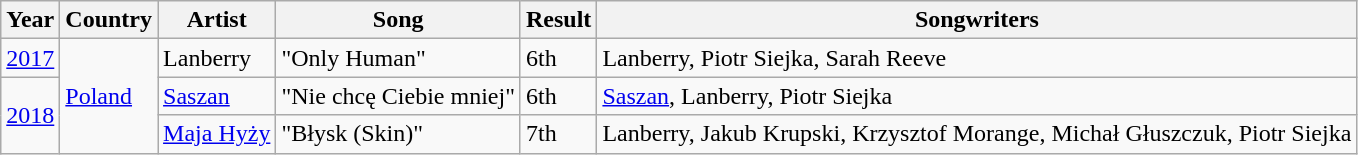<table class="wikitable">
<tr>
<th>Year</th>
<th>Country</th>
<th>Artist</th>
<th>Song</th>
<th>Result</th>
<th>Songwriters</th>
</tr>
<tr>
<td><a href='#'>2017</a></td>
<td rowspan="3"> <a href='#'>Poland</a></td>
<td>Lanberry</td>
<td>"Only Human"</td>
<td>6th</td>
<td>Lanberry, Piotr Siejka, Sarah Reeve</td>
</tr>
<tr>
<td rowspan="2"><a href='#'>2018</a></td>
<td><a href='#'>Saszan</a></td>
<td>"Nie chcę Ciebie mniej"</td>
<td>6th</td>
<td><a href='#'>Saszan</a>, Lanberry, Piotr Siejka</td>
</tr>
<tr>
<td><a href='#'>Maja Hyży</a></td>
<td>"Błysk (Skin)"</td>
<td>7th</td>
<td>Lanberry, Jakub Krupski, Krzysztof Morange, Michał Głuszczuk, Piotr Siejka</td>
</tr>
</table>
